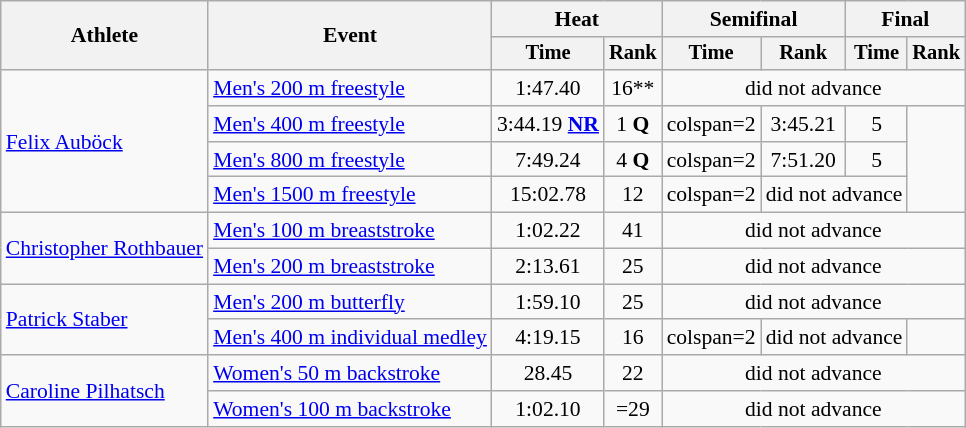<table class=wikitable style="font-size:90%">
<tr>
<th rowspan="2">Athlete</th>
<th rowspan="2">Event</th>
<th colspan="2">Heat</th>
<th colspan="2">Semifinal</th>
<th colspan="2">Final</th>
</tr>
<tr style="font-size:95%">
<th>Time</th>
<th>Rank</th>
<th>Time</th>
<th>Rank</th>
<th>Time</th>
<th>Rank</th>
</tr>
<tr align=center>
<td align=left rowspan=4><a href='#'>Felix Auböck</a></td>
<td align=left><a href='#'>Men's 200 m freestyle</a></td>
<td>1:47.40</td>
<td>16**</td>
<td colspan=4>did not advance</td>
</tr>
<tr align=center>
<td align=left><a href='#'>Men's 400 m freestyle</a></td>
<td>3:44.19 <strong><a href='#'>NR</a></strong></td>
<td>1 <strong>Q</strong></td>
<td>colspan=2 </td>
<td>3:45.21</td>
<td>5</td>
</tr>
<tr align=center>
<td align=left><a href='#'>Men's 800 m freestyle</a></td>
<td>7:49.24</td>
<td>4 <strong>Q</strong></td>
<td>colspan=2 </td>
<td>7:51.20</td>
<td>5</td>
</tr>
<tr align=center>
<td align=left><a href='#'>Men's 1500 m freestyle</a></td>
<td>15:02.78</td>
<td>12</td>
<td>colspan=2 </td>
<td colspan=2>did not advance</td>
</tr>
<tr align=center>
<td align=left rowspan=2><a href='#'>Christopher Rothbauer</a></td>
<td align=left><a href='#'>Men's 100 m breaststroke</a></td>
<td>1:02.22</td>
<td>41</td>
<td colspan=4>did not advance</td>
</tr>
<tr align=center>
<td align=left><a href='#'>Men's 200 m breaststroke</a></td>
<td>2:13.61</td>
<td>25</td>
<td colspan=4>did not advance</td>
</tr>
<tr align=center>
<td align=left rowspan=2><a href='#'>Patrick Staber</a></td>
<td align=left><a href='#'>Men's 200 m butterfly</a></td>
<td>1:59.10</td>
<td>25</td>
<td colspan=4>did not advance</td>
</tr>
<tr align=center>
<td align=left><a href='#'>Men's 400 m individual medley</a></td>
<td>4:19.15</td>
<td>16</td>
<td>colspan=2 </td>
<td colspan=2>did not advance</td>
</tr>
<tr align=center>
<td align=left rowspan=2><a href='#'>Caroline Pilhatsch</a></td>
<td align=left><a href='#'>Women's 50 m backstroke</a></td>
<td>28.45</td>
<td>22</td>
<td colspan=4>did not advance</td>
</tr>
<tr align=center>
<td align=left><a href='#'>Women's 100 m backstroke</a></td>
<td>1:02.10</td>
<td>=29</td>
<td colspan=4>did not advance</td>
</tr>
</table>
